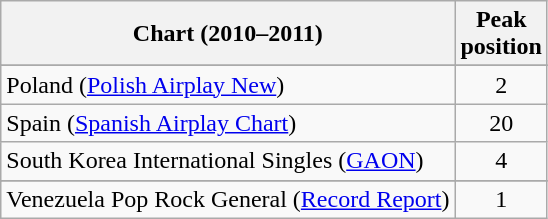<table class="wikitable sortable">
<tr>
<th>Chart (2010–2011)</th>
<th>Peak<br>position</th>
</tr>
<tr>
</tr>
<tr>
</tr>
<tr>
</tr>
<tr>
</tr>
<tr>
</tr>
<tr>
</tr>
<tr>
</tr>
<tr>
</tr>
<tr>
</tr>
<tr>
</tr>
<tr>
</tr>
<tr>
</tr>
<tr>
</tr>
<tr>
</tr>
<tr>
</tr>
<tr>
</tr>
<tr>
</tr>
<tr>
</tr>
<tr>
</tr>
<tr>
</tr>
<tr>
<td>Poland (<a href='#'>Polish Airplay New</a>)</td>
<td align="center">2</td>
</tr>
<tr>
<td>Spain (<a href='#'>Spanish Airplay Chart</a>)</td>
<td style="text-align:center;">20</td>
</tr>
<tr>
<td>South Korea International Singles (<a href='#'>GAON</a>)</td>
<td style="text-align:center;">4</td>
</tr>
<tr>
</tr>
<tr>
</tr>
<tr>
</tr>
<tr>
</tr>
<tr>
</tr>
<tr>
</tr>
<tr>
</tr>
<tr>
</tr>
<tr>
<td>Venezuela Pop Rock General (<a href='#'>Record Report</a>)</td>
<td align=center>1</td>
</tr>
</table>
